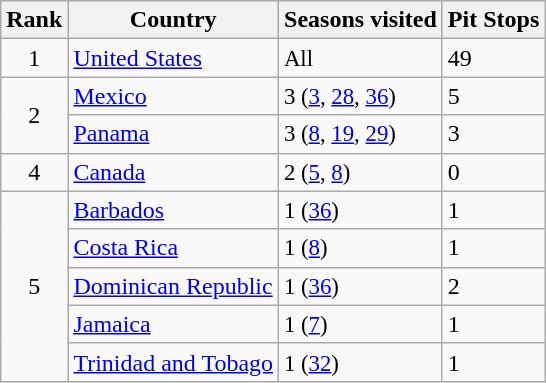<table class="wikitable">
<tr>
<th>Rank</th>
<th>Country</th>
<th>Seasons visited</th>
<th>Pit Stops</th>
</tr>
<tr>
<td style="text-align:center;">1</td>
<td><a href='#'>United States</a></td>
<td style="font-size:95%">All</td>
<td>49</td>
</tr>
<tr>
<td rowspan="2" style="text-align:center;">2</td>
<td><a href='#'>Mexico</a></td>
<td style="font-size:95%">3 (<a href='#'>3</a>, <a href='#'>28</a>, <a href='#'>36</a>)</td>
<td>5</td>
</tr>
<tr>
<td><a href='#'>Panama</a></td>
<td style="font-size:95%">3 (<a href='#'>8</a>, <a href='#'>19</a>, <a href='#'>29</a>)</td>
<td>3</td>
</tr>
<tr>
<td style="text-align:center;">4</td>
<td><a href='#'>Canada</a></td>
<td style="font-size:95%">2 (<a href='#'>5</a>, <a href='#'>8</a>)</td>
<td>0</td>
</tr>
<tr>
<td rowspan="5" style="text-align:center;">5</td>
<td><a href='#'>Barbados</a></td>
<td style="font-size:95%">1 (<a href='#'>36</a>)</td>
<td>1</td>
</tr>
<tr>
<td><a href='#'>Costa Rica</a></td>
<td style="font-size:95%">1 (<a href='#'>8</a>)</td>
<td>1</td>
</tr>
<tr>
<td><a href='#'>Dominican Republic</a></td>
<td style="font-size:95%">1 (<a href='#'>36</a>)</td>
<td>2</td>
</tr>
<tr>
<td><a href='#'>Jamaica</a></td>
<td style="font-size:95%">1 (<a href='#'>7</a>)</td>
<td>1</td>
</tr>
<tr>
<td><a href='#'>Trinidad and Tobago</a></td>
<td style="font-size:95%">1 (<a href='#'>32</a>)</td>
<td>1</td>
</tr>
</table>
